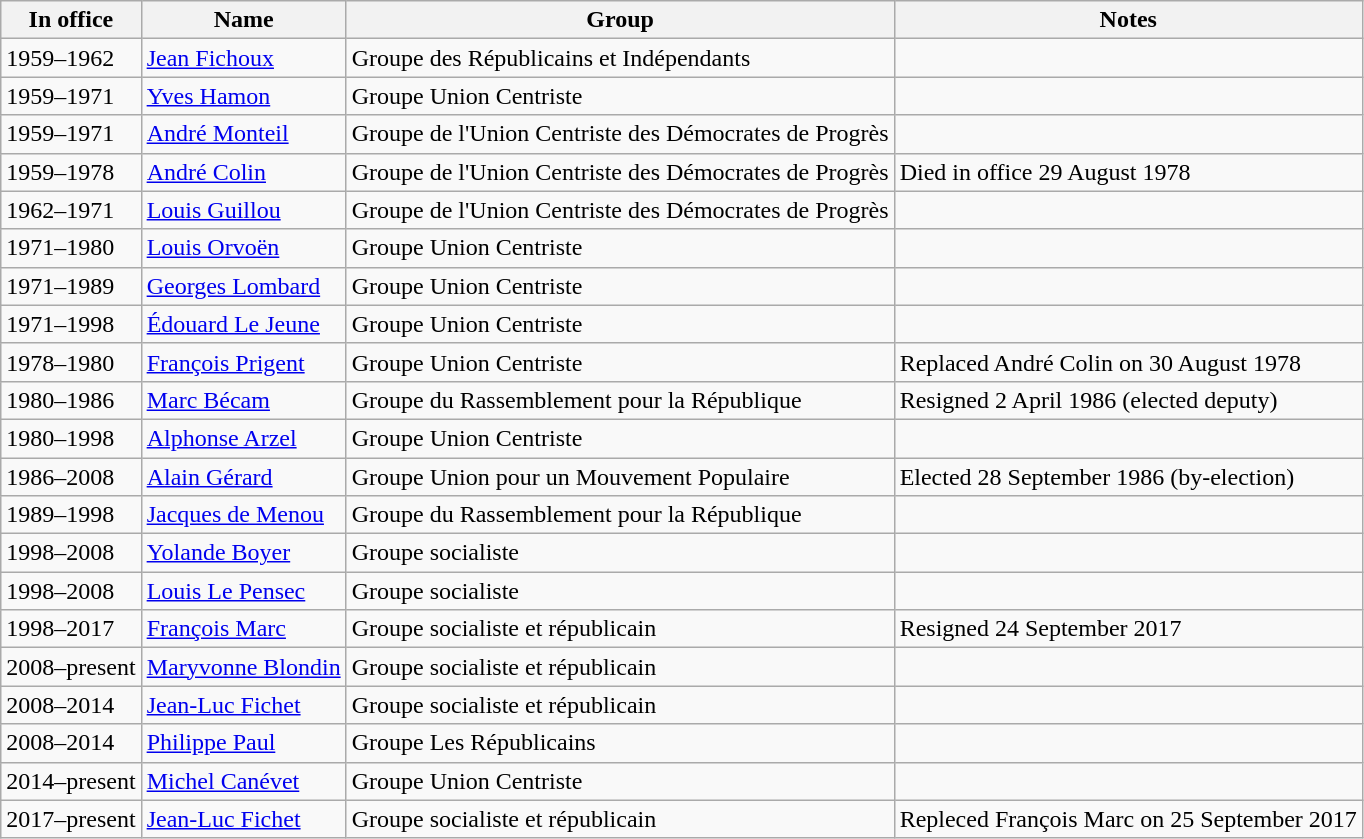<table class="wikitable sortable">
<tr>
<th>In office</th>
<th>Name</th>
<th>Group</th>
<th>Notes</th>
</tr>
<tr>
<td>1959–1962</td>
<td><a href='#'>Jean Fichoux</a></td>
<td>Groupe des Républicains et Indépendants</td>
<td></td>
</tr>
<tr>
<td>1959–1971</td>
<td><a href='#'>Yves Hamon</a></td>
<td>Groupe Union Centriste</td>
<td></td>
</tr>
<tr>
<td>1959–1971</td>
<td><a href='#'>André Monteil</a></td>
<td>Groupe de l'Union Centriste des Démocrates de Progrès</td>
<td></td>
</tr>
<tr>
<td>1959–1978</td>
<td><a href='#'>André Colin</a></td>
<td>Groupe de l'Union Centriste des Démocrates de Progrès</td>
<td>Died in office 29 August 1978</td>
</tr>
<tr>
<td>1962–1971</td>
<td><a href='#'>Louis Guillou</a></td>
<td>Groupe de l'Union Centriste des Démocrates de Progrès</td>
<td></td>
</tr>
<tr>
<td>1971–1980</td>
<td><a href='#'>Louis Orvoën</a></td>
<td>Groupe Union Centriste</td>
<td></td>
</tr>
<tr>
<td>1971–1989</td>
<td><a href='#'>Georges Lombard</a></td>
<td>Groupe Union Centriste</td>
<td></td>
</tr>
<tr>
<td>1971–1998</td>
<td><a href='#'>Édouard Le Jeune</a></td>
<td>Groupe Union Centriste</td>
<td></td>
</tr>
<tr>
<td>1978–1980</td>
<td><a href='#'>François Prigent</a></td>
<td>Groupe Union Centriste</td>
<td>Replaced André Colin on 30 August 1978</td>
</tr>
<tr>
<td>1980–1986</td>
<td><a href='#'>Marc Bécam</a></td>
<td>Groupe du Rassemblement pour la République</td>
<td>Resigned 2 April 1986 (elected deputy)</td>
</tr>
<tr>
<td>1980–1998</td>
<td><a href='#'>Alphonse Arzel</a></td>
<td>Groupe Union Centriste</td>
<td></td>
</tr>
<tr>
<td>1986–2008</td>
<td><a href='#'>Alain Gérard</a></td>
<td>Groupe Union pour un Mouvement Populaire</td>
<td>Elected 28 September 1986 (by-election)</td>
</tr>
<tr>
<td>1989–1998</td>
<td><a href='#'>Jacques de Menou</a></td>
<td>Groupe du Rassemblement pour la République</td>
<td></td>
</tr>
<tr>
<td>1998–2008</td>
<td><a href='#'>Yolande Boyer</a></td>
<td>Groupe socialiste</td>
<td></td>
</tr>
<tr>
<td>1998–2008</td>
<td><a href='#'>Louis Le Pensec</a></td>
<td>Groupe socialiste</td>
<td></td>
</tr>
<tr>
<td>1998–2017</td>
<td><a href='#'>François Marc</a></td>
<td>Groupe socialiste et républicain</td>
<td>Resigned 24 September 2017</td>
</tr>
<tr>
<td>2008–present</td>
<td><a href='#'>Maryvonne Blondin</a></td>
<td>Groupe socialiste et républicain</td>
<td></td>
</tr>
<tr>
<td>2008–2014</td>
<td><a href='#'>Jean-Luc Fichet</a></td>
<td>Groupe socialiste et républicain</td>
<td></td>
</tr>
<tr>
<td>2008–2014</td>
<td><a href='#'>Philippe Paul</a></td>
<td>Groupe Les Républicains</td>
<td></td>
</tr>
<tr>
<td>2014–present</td>
<td><a href='#'>Michel Canévet</a></td>
<td>Groupe Union Centriste</td>
<td></td>
</tr>
<tr>
<td>2017–present</td>
<td><a href='#'>Jean-Luc Fichet</a></td>
<td>Groupe socialiste et républicain</td>
<td>Repleced  François Marc on 25 September 2017</td>
</tr>
</table>
